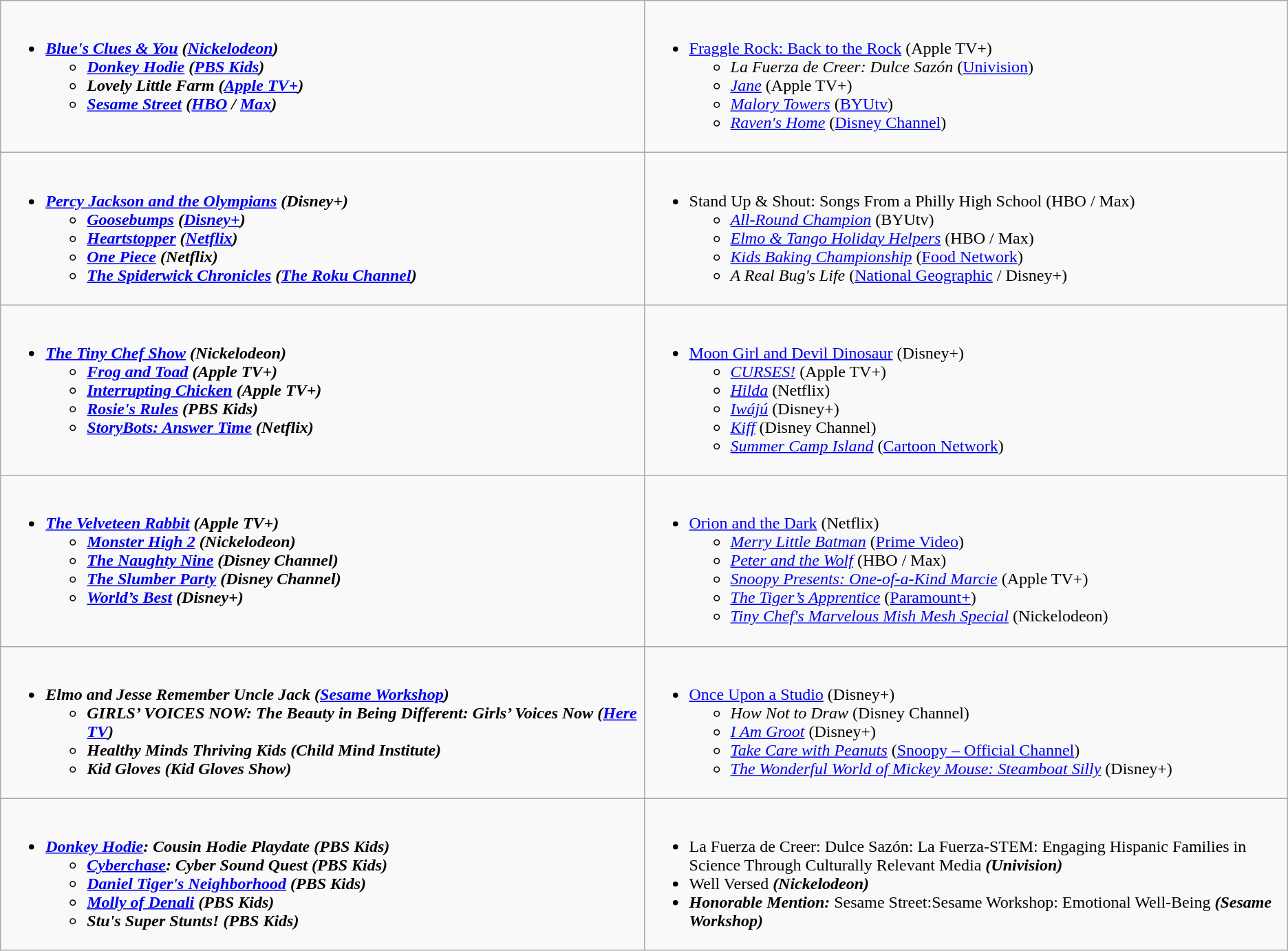<table class=wikitable>
<tr>
<td style="vertical-align:top;" width="50%"><br><ul><li><strong><em><a href='#'>Blue's Clues & You</a><em> (<a href='#'>Nickelodeon</a>)<strong><ul><li></em><a href='#'>Donkey Hodie</a><em> (<a href='#'>PBS Kids</a>)</li><li></em>Lovely Little Farm<em> (<a href='#'>Apple TV+</a>)</li><li></em><a href='#'>Sesame Street</a><em> (<a href='#'>HBO</a> / <a href='#'>Max</a>)</li></ul></li></ul></td>
<td style="vertical-align:top;" width="50%"><br><ul><li></em></strong><a href='#'>Fraggle Rock: Back to the Rock</a></em> (Apple TV+)</strong><ul><li><em>La Fuerza de Creer: Dulce Sazón</em> (<a href='#'>Univision</a>)</li><li><em><a href='#'>Jane</a></em> (Apple TV+)</li><li><em><a href='#'>Malory Towers</a></em> (<a href='#'>BYUtv</a>)</li><li><em><a href='#'>Raven's Home</a></em> (<a href='#'>Disney Channel</a>)</li></ul></li></ul></td>
</tr>
<tr>
<td style="vertical-align:top;" width="50%"><br><ul><li><strong><em><a href='#'>Percy Jackson and the Olympians</a><em> (Disney+)<strong><ul><li></em><a href='#'>Goosebumps</a><em> (<a href='#'>Disney+</a>)</li><li></em><a href='#'>Heartstopper</a><em> (<a href='#'>Netflix</a>)</li><li></em><a href='#'>One Piece</a><em> (Netflix)</li><li></em><a href='#'>The Spiderwick Chronicles</a><em> (<a href='#'>The Roku Channel</a>)</li></ul></li></ul></td>
<td style="vertical-align:top;" width="50%"><br><ul><li></em></strong>Stand Up & Shout: Songs From a Philly High School</em> (HBO / Max)</strong><ul><li><em><a href='#'>All-Round Champion</a></em> (BYUtv)</li><li><em><a href='#'>Elmo & Tango Holiday Helpers</a></em> (HBO / Max)</li><li><em><a href='#'>Kids Baking Championship</a></em> (<a href='#'>Food Network</a>)</li><li><em>A Real Bug's Life</em> (<a href='#'>National Geographic</a> / Disney+)</li></ul></li></ul></td>
</tr>
<tr>
<td style="vertical-align:top;" width="50%"><br><ul><li><strong><em><a href='#'>The Tiny Chef Show</a><em> (Nickelodeon)<strong><ul><li></em><a href='#'>Frog and Toad</a><em> (Apple TV+)</li><li></em><a href='#'>Interrupting Chicken</a><em> (Apple TV+)</li><li></em><a href='#'>Rosie's Rules</a><em> (PBS Kids)</li><li></em><a href='#'>StoryBots: Answer Time</a><em> (Netflix)</li></ul></li></ul></td>
<td style="vertical-align:top;" width="50%"><br><ul><li></em></strong><a href='#'>Moon Girl and Devil Dinosaur</a></em> (Disney+)</strong><ul><li><em><a href='#'>CURSES!</a></em> (Apple TV+)</li><li><em><a href='#'>Hilda</a></em> (Netflix)</li><li><em><a href='#'>Iwájú</a></em> (Disney+)</li><li><em><a href='#'>Kiff</a></em> (Disney Channel)</li><li><em><a href='#'>Summer Camp Island</a></em> (<a href='#'>Cartoon Network</a>)</li></ul></li></ul></td>
</tr>
<tr>
<td style="vertical-align:top;" width="50%"><br><ul><li><strong><em><a href='#'>The Velveteen Rabbit</a><em> (Apple TV+)<strong><ul><li></em><a href='#'>Monster High 2</a><em> (Nickelodeon)</li><li></em><a href='#'>The Naughty Nine</a><em> (Disney Channel)</li><li></em><a href='#'>The Slumber Party</a><em> (Disney Channel)</li><li></em><a href='#'>World’s Best</a><em> (Disney+)</li></ul></li></ul></td>
<td style="vertical-align:top;" width="50%"><br><ul><li></em></strong><a href='#'>Orion and the Dark</a></em> (Netflix)</strong><ul><li><em><a href='#'>Merry Little Batman</a></em> (<a href='#'>Prime Video</a>)</li><li><em><a href='#'>Peter and the Wolf</a></em> (HBO / Max)</li><li><em><a href='#'>Snoopy Presents: One-of-a-Kind Marcie</a></em> (Apple TV+)</li><li><em><a href='#'>The Tiger’s Apprentice</a></em> (<a href='#'>Paramount+</a>)</li><li><em><a href='#'>Tiny Chef's Marvelous Mish Mesh Special</a></em> (Nickelodeon)</li></ul></li></ul></td>
</tr>
<tr>
<td style="vertical-align:top;" width="50%"><br><ul><li><strong><em>Elmo and Jesse Remember Uncle Jack<em> (<a href='#'>Sesame Workshop</a>)<strong><ul><li></em>GIRLS’ VOICES NOW: The Beauty in Being Different: Girls’ Voices Now<em> (<a href='#'>Here TV</a>)</li><li></em>Healthy Minds Thriving Kids<em> (Child Mind Institute)</li><li></em>Kid Gloves<em> (Kid Gloves Show)</li></ul></li></ul></td>
<td><br><ul><li></em></strong><a href='#'>Once Upon a Studio</a></em> (Disney+)</strong><ul><li><em>How Not to Draw</em> (Disney Channel)</li><li><em><a href='#'>I Am Groot</a></em> (Disney+)</li><li><em><a href='#'>Take Care with Peanuts</a></em> (<a href='#'>Snoopy – Official Channel</a>)</li><li><em><a href='#'>The Wonderful World of Mickey Mouse: Steamboat Silly</a> </em> (Disney+)</li></ul></li></ul></td>
</tr>
<tr>
<td style="vertical-align:top;" width="50%"><br><ul><li><strong><em><a href='#'>Donkey Hodie</a>: Cousin Hodie Playdate<em> (PBS Kids)<strong><ul><li></em><a href='#'>Cyberchase</a>: Cyber Sound Quest<em> (PBS Kids)</li><li></em><a href='#'>Daniel Tiger's Neighborhood</a><em> (PBS Kids)</li><li></em><a href='#'>Molly of Denali</a><em> (PBS Kids)</li><li></em>Stu's Super Stunts!<em> (PBS Kids)</li></ul></li></ul></td>
<td style="vertical-align:top;" width="50%"><br><ul><li></em></strong>La Fuerza de Creer: Dulce Sazón: La Fuerza-STEM: Engaging Hispanic Families in Science Through Culturally Relevant Media<strong><em> (Univision)</li><li></em></strong>Well Versed<strong><em> (Nickelodeon)</li><li>Honorable Mention: </em></strong>Sesame Street:Sesame Workshop: Emotional Well-Being<strong><em> (Sesame Workshop)</li></ul></td>
</tr>
</table>
